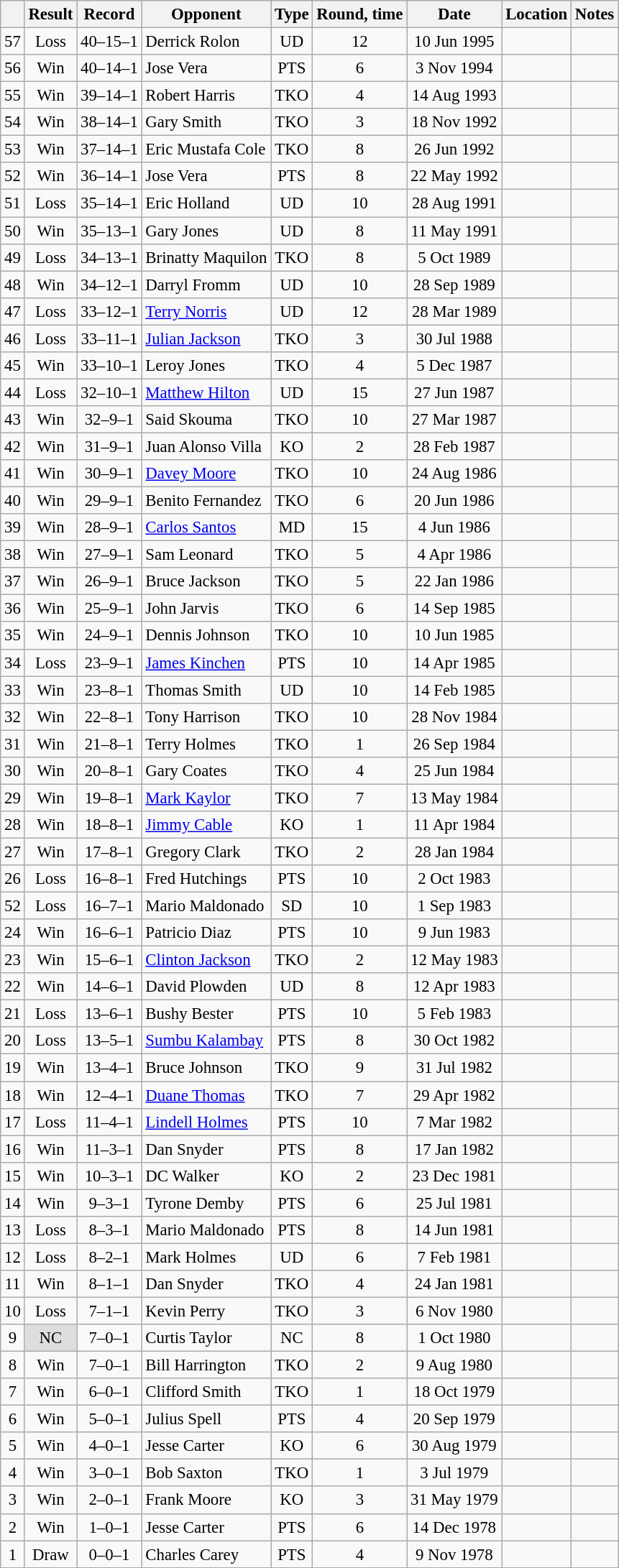<table class="wikitable" style="text-align:center; font-size:95%">
<tr>
<th></th>
<th>Result</th>
<th>Record</th>
<th>Opponent</th>
<th>Type</th>
<th>Round, time</th>
<th>Date</th>
<th>Location</th>
<th>Notes</th>
</tr>
<tr>
<td>57</td>
<td>Loss</td>
<td>40–15–1 </td>
<td align=left> Derrick Rolon</td>
<td>UD</td>
<td>12</td>
<td>10 Jun 1995</td>
<td align=left> </td>
<td align=left></td>
</tr>
<tr>
<td>56</td>
<td>Win</td>
<td>40–14–1 </td>
<td align=left> Jose Vera</td>
<td>PTS</td>
<td>6</td>
<td>3 Nov 1994</td>
<td align=left> </td>
<td align=left></td>
</tr>
<tr>
<td>55</td>
<td>Win</td>
<td>39–14–1 </td>
<td align=left> Robert Harris</td>
<td>TKO</td>
<td>4</td>
<td>14 Aug 1993</td>
<td align=left> </td>
<td align=left></td>
</tr>
<tr>
<td>54</td>
<td>Win</td>
<td>38–14–1 </td>
<td align=left> Gary Smith</td>
<td>TKO</td>
<td>3</td>
<td>18 Nov 1992</td>
<td align=left> </td>
<td align=left></td>
</tr>
<tr>
<td>53</td>
<td>Win</td>
<td>37–14–1 </td>
<td align=left> Eric Mustafa Cole</td>
<td>TKO</td>
<td>8</td>
<td>26 Jun 1992</td>
<td align=left> </td>
<td align=left></td>
</tr>
<tr>
<td>52</td>
<td>Win</td>
<td>36–14–1 </td>
<td align=left> Jose Vera</td>
<td>PTS</td>
<td>8</td>
<td>22 May 1992</td>
<td align=left> </td>
<td align=left></td>
</tr>
<tr>
<td>51</td>
<td>Loss</td>
<td>35–14–1 </td>
<td align=left> Eric Holland</td>
<td>UD</td>
<td>10</td>
<td>28 Aug 1991</td>
<td align=left> </td>
<td align=left></td>
</tr>
<tr>
<td>50</td>
<td>Win</td>
<td>35–13–1 </td>
<td align=left> Gary Jones</td>
<td>UD</td>
<td>8</td>
<td>11 May 1991</td>
<td align=left> </td>
<td align=left></td>
</tr>
<tr>
<td>49</td>
<td>Loss</td>
<td>34–13–1 </td>
<td align=left> Brinatty Maquilon</td>
<td>TKO</td>
<td>8</td>
<td>5 Oct 1989</td>
<td align=left> </td>
<td align=left></td>
</tr>
<tr>
<td>48</td>
<td>Win</td>
<td>34–12–1 </td>
<td align=left> Darryl Fromm</td>
<td>UD</td>
<td>10</td>
<td>28 Sep 1989</td>
<td align=left> </td>
<td align=left></td>
</tr>
<tr>
<td>47</td>
<td>Loss</td>
<td>33–12–1 </td>
<td align=left> <a href='#'>Terry Norris</a></td>
<td>UD</td>
<td>12</td>
<td>28 Mar 1989</td>
<td align=left> </td>
<td align=left></td>
</tr>
<tr>
<td>46</td>
<td>Loss</td>
<td>33–11–1 </td>
<td align=left> <a href='#'>Julian Jackson</a></td>
<td>TKO</td>
<td>3</td>
<td>30 Jul 1988</td>
<td align=left> </td>
<td align=left></td>
</tr>
<tr>
<td>45</td>
<td>Win</td>
<td>33–10–1 </td>
<td align=left> Leroy Jones</td>
<td>TKO</td>
<td>4</td>
<td>5 Dec 1987</td>
<td align=left> </td>
<td align=left></td>
</tr>
<tr>
<td>44</td>
<td>Loss</td>
<td>32–10–1 </td>
<td align=left> <a href='#'>Matthew Hilton</a></td>
<td>UD</td>
<td>15</td>
<td>27 Jun 1987</td>
<td align=left> </td>
<td align=left></td>
</tr>
<tr>
<td>43</td>
<td>Win</td>
<td>32–9–1 </td>
<td align=left> Said Skouma</td>
<td>TKO</td>
<td>10</td>
<td>27 Mar 1987</td>
<td align=left> </td>
<td align=left></td>
</tr>
<tr>
<td>42</td>
<td>Win</td>
<td>31–9–1 </td>
<td align=left> Juan Alonso Villa</td>
<td>KO</td>
<td>2</td>
<td>28 Feb 1987</td>
<td align=left> </td>
<td align=left></td>
</tr>
<tr>
<td>41</td>
<td>Win</td>
<td>30–9–1 </td>
<td align=left> <a href='#'>Davey Moore</a></td>
<td>TKO</td>
<td>10</td>
<td>24 Aug 1986</td>
<td align=left> </td>
<td align=left></td>
</tr>
<tr>
<td>40</td>
<td>Win</td>
<td>29–9–1 </td>
<td align=left> Benito Fernandez</td>
<td>TKO</td>
<td>6</td>
<td>20 Jun 1986</td>
<td align=left> </td>
<td align=left></td>
</tr>
<tr>
<td>39</td>
<td>Win</td>
<td>28–9–1 </td>
<td align=left> <a href='#'>Carlos Santos</a></td>
<td>MD</td>
<td>15</td>
<td>4 Jun 1986</td>
<td align=left> </td>
<td align=left></td>
</tr>
<tr>
<td>38</td>
<td>Win</td>
<td>27–9–1 </td>
<td align=left> Sam Leonard</td>
<td>TKO</td>
<td>5</td>
<td>4 Apr 1986</td>
<td align=left> </td>
<td align=left></td>
</tr>
<tr>
<td>37</td>
<td>Win</td>
<td>26–9–1 </td>
<td align=left> Bruce Jackson</td>
<td>TKO</td>
<td>5</td>
<td>22 Jan 1986</td>
<td align=left> </td>
<td align=left></td>
</tr>
<tr>
<td>36</td>
<td>Win</td>
<td>25–9–1 </td>
<td align=left> John Jarvis</td>
<td>TKO</td>
<td>6</td>
<td>14 Sep 1985</td>
<td align=left> </td>
<td align=left></td>
</tr>
<tr>
<td>35</td>
<td>Win</td>
<td>24–9–1 </td>
<td align=left> Dennis Johnson</td>
<td>TKO</td>
<td>10</td>
<td>10 Jun 1985</td>
<td align=left> </td>
<td align=left></td>
</tr>
<tr>
<td>34</td>
<td>Loss</td>
<td>23–9–1 </td>
<td align=left> <a href='#'>James Kinchen</a></td>
<td>PTS</td>
<td>10</td>
<td>14 Apr 1985</td>
<td align=left> </td>
<td align=left></td>
</tr>
<tr>
<td>33</td>
<td>Win</td>
<td>23–8–1 </td>
<td align=left> Thomas Smith</td>
<td>UD</td>
<td>10</td>
<td>14 Feb 1985</td>
<td align=left> </td>
<td align=left></td>
</tr>
<tr>
<td>32</td>
<td>Win</td>
<td>22–8–1 </td>
<td align=left> Tony Harrison</td>
<td>TKO</td>
<td>10</td>
<td>28 Nov 1984</td>
<td align=left> </td>
<td align=left></td>
</tr>
<tr>
<td>31</td>
<td>Win</td>
<td>21–8–1 </td>
<td align=left> Terry Holmes</td>
<td>TKO</td>
<td>1</td>
<td>26 Sep 1984</td>
<td align=left> </td>
<td align=left></td>
</tr>
<tr>
<td>30</td>
<td>Win</td>
<td>20–8–1 </td>
<td align=left> Gary Coates</td>
<td>TKO</td>
<td>4</td>
<td>25 Jun 1984</td>
<td align=left> </td>
<td align=left></td>
</tr>
<tr>
<td>29</td>
<td>Win</td>
<td>19–8–1 </td>
<td align=left> <a href='#'>Mark Kaylor</a></td>
<td>TKO</td>
<td>7</td>
<td>13 May 1984</td>
<td align=left> </td>
<td align=left></td>
</tr>
<tr>
<td>28</td>
<td>Win</td>
<td>18–8–1 </td>
<td align=left> <a href='#'>Jimmy Cable</a></td>
<td>KO</td>
<td>1</td>
<td>11 Apr 1984</td>
<td align=left> </td>
<td align=left></td>
</tr>
<tr>
<td>27</td>
<td>Win</td>
<td>17–8–1 </td>
<td align=left> Gregory Clark</td>
<td>TKO</td>
<td>2</td>
<td>28 Jan 1984</td>
<td align=left> </td>
<td align=left></td>
</tr>
<tr>
<td>26</td>
<td>Loss</td>
<td>16–8–1 </td>
<td align=left> Fred Hutchings</td>
<td>PTS</td>
<td>10</td>
<td>2 Oct 1983</td>
<td align=left> </td>
<td align=left></td>
</tr>
<tr>
<td>52</td>
<td>Loss</td>
<td>16–7–1 </td>
<td align=left> Mario Maldonado</td>
<td>SD</td>
<td>10</td>
<td>1 Sep 1983</td>
<td align=left> </td>
<td align=left></td>
</tr>
<tr>
<td>24</td>
<td>Win</td>
<td>16–6–1 </td>
<td align=left> Patricio Diaz</td>
<td>PTS</td>
<td>10</td>
<td>9 Jun 1983</td>
<td align=left> </td>
<td align=left></td>
</tr>
<tr>
<td>23</td>
<td>Win</td>
<td>15–6–1 </td>
<td align=left> <a href='#'>Clinton Jackson</a></td>
<td>TKO</td>
<td>2</td>
<td>12 May 1983</td>
<td align=left> </td>
<td align=left></td>
</tr>
<tr>
<td>22</td>
<td>Win</td>
<td>14–6–1 </td>
<td align=left> David Plowden</td>
<td>UD</td>
<td>8</td>
<td>12 Apr 1983</td>
<td align=left> </td>
<td align=left></td>
</tr>
<tr>
<td>21</td>
<td>Loss</td>
<td>13–6–1 </td>
<td align=left> Bushy Bester</td>
<td>PTS</td>
<td>10</td>
<td>5 Feb 1983</td>
<td align=left> </td>
<td align=left></td>
</tr>
<tr>
<td>20</td>
<td>Loss</td>
<td>13–5–1 </td>
<td align=left> <a href='#'>Sumbu Kalambay</a></td>
<td>PTS</td>
<td>8</td>
<td>30 Oct 1982</td>
<td align=left> </td>
<td align=left></td>
</tr>
<tr>
<td>19</td>
<td>Win</td>
<td>13–4–1 </td>
<td align=left> Bruce Johnson</td>
<td>TKO</td>
<td>9</td>
<td>31 Jul 1982</td>
<td align=left> </td>
<td align=left></td>
</tr>
<tr>
<td>18</td>
<td>Win</td>
<td>12–4–1 </td>
<td align=left> <a href='#'>Duane Thomas</a></td>
<td>TKO</td>
<td>7</td>
<td>29 Apr 1982</td>
<td align=left> </td>
<td align=left></td>
</tr>
<tr>
<td>17</td>
<td>Loss</td>
<td>11–4–1 </td>
<td align=left> <a href='#'>Lindell Holmes</a></td>
<td>PTS</td>
<td>10</td>
<td>7 Mar 1982</td>
<td align=left> </td>
<td align=left></td>
</tr>
<tr>
<td>16</td>
<td>Win</td>
<td>11–3–1 </td>
<td align=left> Dan Snyder</td>
<td>PTS</td>
<td>8</td>
<td>17 Jan 1982</td>
<td align=left> </td>
<td align=left></td>
</tr>
<tr>
<td>15</td>
<td>Win</td>
<td>10–3–1 </td>
<td align=left> DC Walker</td>
<td>KO</td>
<td>2</td>
<td>23 Dec 1981</td>
<td align=left> </td>
<td align=left></td>
</tr>
<tr>
<td>14</td>
<td>Win</td>
<td>9–3–1 </td>
<td align=left> Tyrone Demby</td>
<td>PTS</td>
<td>6</td>
<td>25 Jul 1981</td>
<td align=left> </td>
<td align=left></td>
</tr>
<tr>
<td>13</td>
<td>Loss</td>
<td>8–3–1 </td>
<td align=left> Mario Maldonado</td>
<td>PTS</td>
<td>8</td>
<td>14 Jun 1981</td>
<td align=left> </td>
<td align=left></td>
</tr>
<tr>
<td>12</td>
<td>Loss</td>
<td>8–2–1 </td>
<td align=left> Mark Holmes</td>
<td>UD</td>
<td>6</td>
<td>7 Feb 1981</td>
<td align=left> </td>
<td align=left></td>
</tr>
<tr>
<td>11</td>
<td>Win</td>
<td>8–1–1 </td>
<td align=left> Dan Snyder</td>
<td>TKO</td>
<td>4</td>
<td>24 Jan 1981</td>
<td align=left> </td>
<td align=left></td>
</tr>
<tr>
<td>10</td>
<td>Loss</td>
<td>7–1–1 </td>
<td align=left> Kevin Perry</td>
<td>TKO</td>
<td>3</td>
<td>6 Nov 1980</td>
<td align=left> </td>
<td align=left></td>
</tr>
<tr>
<td>9</td>
<td style="background:#DDD">NC</td>
<td>7–0–1 </td>
<td align=left> Curtis Taylor</td>
<td>NC</td>
<td>8</td>
<td>1 Oct 1980</td>
<td align=left> </td>
<td align=left></td>
</tr>
<tr>
<td>8</td>
<td>Win</td>
<td>7–0–1</td>
<td align=left> Bill Harrington</td>
<td>TKO</td>
<td>2</td>
<td>9 Aug 1980</td>
<td align=left> </td>
<td align=left></td>
</tr>
<tr>
<td>7</td>
<td>Win</td>
<td>6–0–1</td>
<td align=left> Clifford Smith</td>
<td>TKO</td>
<td>1</td>
<td>18 Oct 1979</td>
<td align=left> </td>
<td align=left></td>
</tr>
<tr>
<td>6</td>
<td>Win</td>
<td>5–0–1</td>
<td align=left> Julius Spell</td>
<td>PTS</td>
<td>4</td>
<td>20 Sep 1979</td>
<td align=left> </td>
<td align=left></td>
</tr>
<tr>
<td>5</td>
<td>Win</td>
<td>4–0–1</td>
<td align=left> Jesse Carter</td>
<td>KO</td>
<td>6</td>
<td>30 Aug 1979</td>
<td align=left> </td>
<td align=left></td>
</tr>
<tr>
<td>4</td>
<td>Win</td>
<td>3–0–1</td>
<td align=left> Bob Saxton</td>
<td>TKO</td>
<td>1</td>
<td>3 Jul 1979</td>
<td align=left> </td>
<td align=left></td>
</tr>
<tr>
<td>3</td>
<td>Win</td>
<td>2–0–1</td>
<td align=left> Frank Moore</td>
<td>KO</td>
<td>3</td>
<td>31 May 1979</td>
<td align=left> </td>
<td align=left></td>
</tr>
<tr>
<td>2</td>
<td>Win</td>
<td>1–0–1</td>
<td align=left> Jesse Carter</td>
<td>PTS</td>
<td>6</td>
<td>14 Dec 1978</td>
<td align=left> </td>
<td align=left></td>
</tr>
<tr>
<td>1</td>
<td>Draw</td>
<td>0–0–1</td>
<td align=left> Charles Carey</td>
<td>PTS</td>
<td>4</td>
<td>9 Nov 1978</td>
<td align=left> </td>
<td align=left></td>
</tr>
</table>
